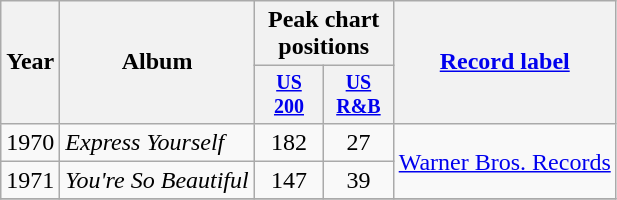<table class="wikitable" style=text-align:center;>
<tr>
<th rowspan="2">Year</th>
<th rowspan="2">Album</th>
<th colspan="2">Peak chart positions</th>
<th rowspan="2"><a href='#'>Record label</a></th>
</tr>
<tr style="font-size:smaller;">
<th width=40><a href='#'>US<br>200</a><br></th>
<th width=40><a href='#'>US<br>R&B</a><br></th>
</tr>
<tr>
<td>1970</td>
<td align=left><em>Express Yourself</em></td>
<td>182</td>
<td>27</td>
<td rowspan="2"><a href='#'>Warner Bros. Records</a></td>
</tr>
<tr>
<td>1971</td>
<td align=left><em>You're So Beautiful</em></td>
<td>147</td>
<td>39</td>
</tr>
<tr>
</tr>
</table>
